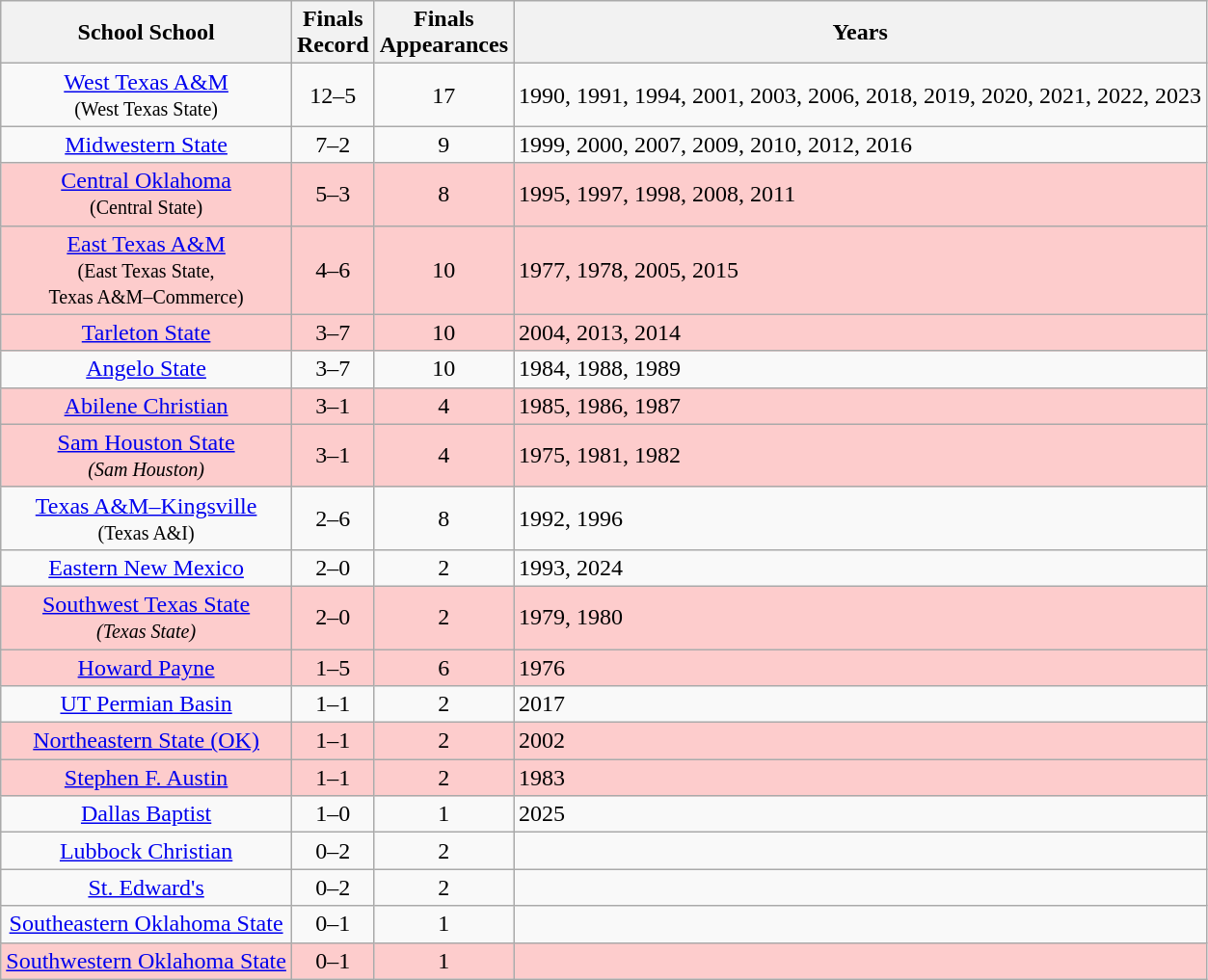<table class="wikitable sortable" style="text-align:center;">
<tr>
<th>School School</th>
<th>Finals<br>Record</th>
<th>Finals<br>Appearances</th>
<th class=unsortable>Years</th>
</tr>
<tr>
<td><a href='#'>West Texas A&M</a><br><small>(West Texas State)</small></td>
<td>12–5</td>
<td>17</td>
<td align=left>1990, 1991, 1994, 2001, 2003, 2006, 2018, 2019, 2020, 2021, 2022, 2023</td>
</tr>
<tr>
<td><a href='#'>Midwestern State</a></td>
<td>7–2</td>
<td>9</td>
<td align=left>1999, 2000, 2007, 2009, 2010, 2012, 2016</td>
</tr>
<tr bgcolor=#fdcccc>
<td><a href='#'>Central Oklahoma</a><br><small>(Central State)</small></td>
<td>5–3</td>
<td>8</td>
<td align=left>1995, 1997, 1998, 2008, 2011</td>
</tr>
<tr bgcolor=#fdcccc>
<td><a href='#'>East Texas A&M</a><br><small>(East Texas State,<br>Texas A&M–Commerce)</small></td>
<td>4–6</td>
<td>10</td>
<td align=left>1977, 1978, 2005, 2015</td>
</tr>
<tr bgcolor=#fdcccc>
<td><a href='#'>Tarleton State</a></td>
<td>3–7</td>
<td>10</td>
<td align=left>2004, 2013, 2014</td>
</tr>
<tr>
<td><a href='#'>Angelo State</a></td>
<td>3–7</td>
<td>10</td>
<td align=left>1984, 1988, 1989</td>
</tr>
<tr bgcolor=#fdcccc>
<td><a href='#'>Abilene Christian</a></td>
<td>3–1</td>
<td>4</td>
<td align=left>1985, 1986, 1987</td>
</tr>
<tr bgcolor=#fdcccc>
<td><a href='#'>Sam Houston State</a><br><small><em>(Sam Houston)</em></small></td>
<td>3–1</td>
<td>4</td>
<td align=left>1975, 1981, 1982</td>
</tr>
<tr>
<td><a href='#'>Texas A&M–Kingsville</a><br><small>(Texas A&I)</small></td>
<td>2–6</td>
<td>8</td>
<td align=left>1992, 1996</td>
</tr>
<tr>
<td><a href='#'>Eastern New Mexico</a></td>
<td>2–0</td>
<td>2</td>
<td align=left>1993, 2024</td>
</tr>
<tr bgcolor=#fdcccc>
<td><a href='#'>Southwest Texas State</a><br><small><em>(Texas State)</em></small></td>
<td>2–0</td>
<td>2</td>
<td align=left>1979, 1980</td>
</tr>
<tr bgcolor=#fdcccc>
<td><a href='#'>Howard Payne</a></td>
<td>1–5</td>
<td>6</td>
<td align=left>1976</td>
</tr>
<tr>
<td><a href='#'>UT Permian Basin</a></td>
<td>1–1</td>
<td>2</td>
<td align=left>2017</td>
</tr>
<tr bgcolor=#fdcccc>
<td><a href='#'>Northeastern State (OK)</a></td>
<td>1–1</td>
<td>2</td>
<td align=left>2002</td>
</tr>
<tr bgcolor=#fdcccc>
<td><a href='#'>Stephen F. Austin</a></td>
<td>1–1</td>
<td>2</td>
<td align=left>1983</td>
</tr>
<tr>
<td><a href='#'>Dallas Baptist</a></td>
<td>1–0</td>
<td>1</td>
<td align=left>2025</td>
</tr>
<tr>
<td><a href='#'>Lubbock Christian</a></td>
<td>0–2</td>
<td>2</td>
<td align=left></td>
</tr>
<tr>
<td><a href='#'>St. Edward's</a></td>
<td>0–2</td>
<td>2</td>
<td align=left></td>
</tr>
<tr>
<td><a href='#'>Southeastern Oklahoma State</a></td>
<td>0–1</td>
<td>1</td>
<td align=left></td>
</tr>
<tr bgcolor=#fdcccc>
<td><a href='#'>Southwestern Oklahoma State</a></td>
<td>0–1</td>
<td>1</td>
<td align=left></td>
</tr>
</table>
